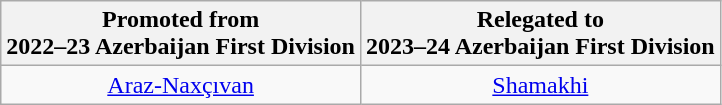<table class="wikitable">
<tr>
<th>Promoted from<br>2022–23 Azerbaijan First Division</th>
<th>Relegated to<br>2023–24 Azerbaijan First Division</th>
</tr>
<tr>
<td align=center><a href='#'>Araz-Naxçıvan</a></td>
<td align=center><a href='#'>Shamakhi</a></td>
</tr>
</table>
